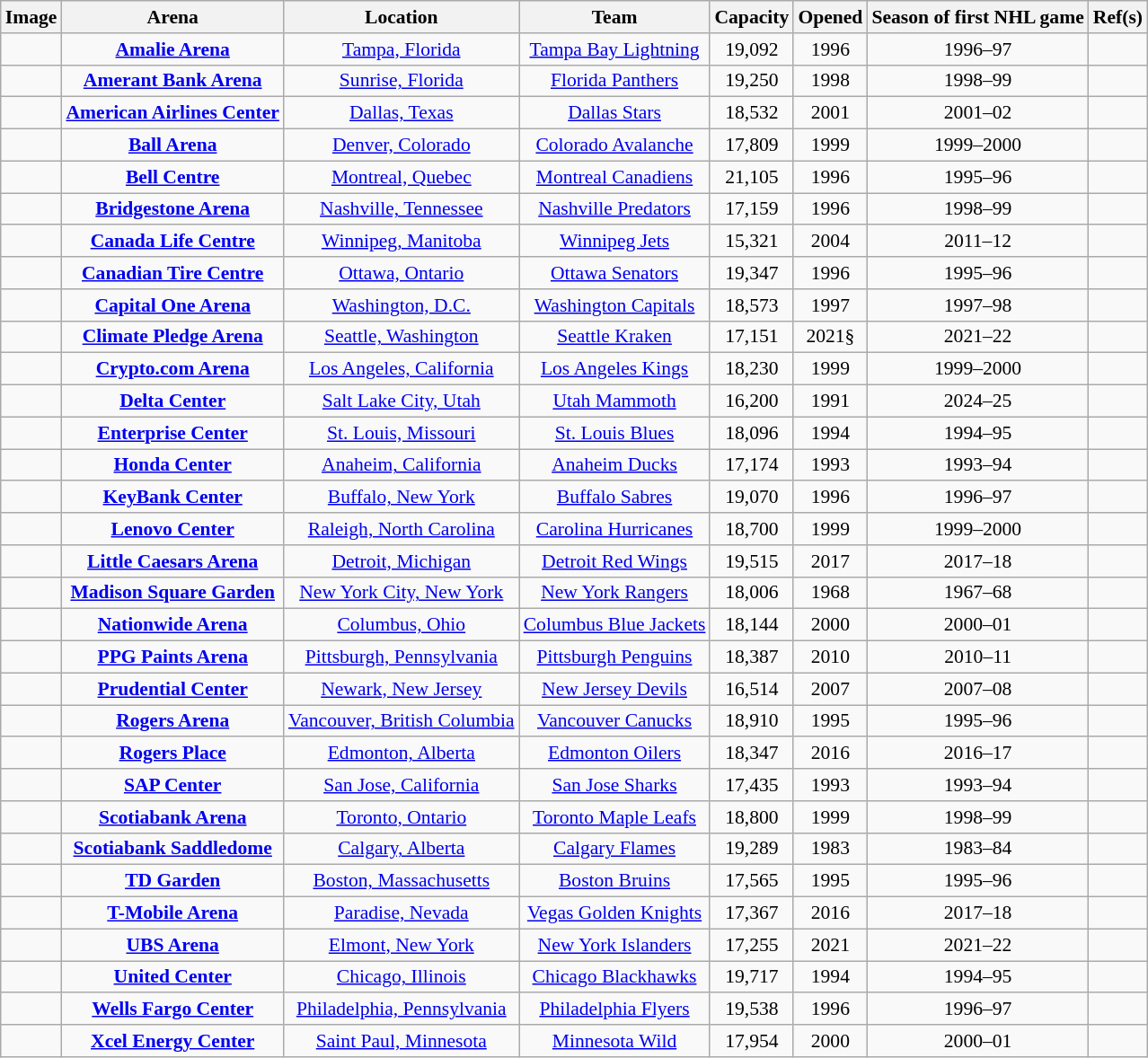<table class="wikitable sortable" plainrowheaders" style="font-size: 90%; text-align: center;">
<tr>
<th scope="col" class=unsortable>Image</th>
<th scope="col">Arena</th>
<th scope="col">Location</th>
<th scope="col">Team</th>
<th scope="col">Capacity</th>
<th scope="col">Opened</th>
<th scope="col">Season of first NHL game</th>
<th scope="col">Ref(s)</th>
</tr>
<tr>
<td></td>
<td><strong><a href='#'>Amalie Arena</a></strong></td>
<td><a href='#'>Tampa, Florida</a></td>
<td><a href='#'>Tampa Bay Lightning</a></td>
<td>19,092</td>
<td>1996</td>
<td>1996–97</td>
<td></td>
</tr>
<tr>
<td></td>
<td><strong><a href='#'>Amerant Bank Arena</a></strong></td>
<td><a href='#'>Sunrise, Florida</a></td>
<td><a href='#'>Florida Panthers</a></td>
<td>19,250</td>
<td>1998</td>
<td>1998–99</td>
<td></td>
</tr>
<tr>
<td></td>
<td><strong><a href='#'>American Airlines Center</a></strong></td>
<td><a href='#'>Dallas, Texas</a></td>
<td><a href='#'>Dallas Stars</a></td>
<td>18,532</td>
<td>2001</td>
<td>2001–02</td>
<td></td>
</tr>
<tr>
<td></td>
<td><strong><a href='#'>Ball Arena</a></strong></td>
<td><a href='#'>Denver, Colorado</a></td>
<td><a href='#'>Colorado Avalanche</a></td>
<td>17,809</td>
<td>1999</td>
<td>1999–2000</td>
<td></td>
</tr>
<tr>
<td></td>
<td><strong><a href='#'>Bell Centre</a></strong></td>
<td><a href='#'>Montreal, Quebec</a></td>
<td><a href='#'>Montreal Canadiens</a></td>
<td>21,105</td>
<td>1996</td>
<td>1995–96</td>
<td></td>
</tr>
<tr>
<td></td>
<td><strong><a href='#'>Bridgestone Arena</a></strong></td>
<td><a href='#'>Nashville, Tennessee</a></td>
<td><a href='#'>Nashville Predators</a></td>
<td>17,159</td>
<td>1996</td>
<td>1998–99</td>
<td></td>
</tr>
<tr>
<td></td>
<td><strong><a href='#'>Canada Life Centre</a></strong></td>
<td><a href='#'>Winnipeg, Manitoba</a></td>
<td><a href='#'>Winnipeg Jets</a></td>
<td>15,321</td>
<td>2004</td>
<td>2011–12</td>
<td></td>
</tr>
<tr>
<td></td>
<td><strong><a href='#'>Canadian Tire Centre</a></strong></td>
<td><a href='#'>Ottawa, Ontario</a></td>
<td><a href='#'>Ottawa Senators</a></td>
<td>19,347</td>
<td>1996</td>
<td>1995–96</td>
<td></td>
</tr>
<tr>
<td></td>
<td><strong><a href='#'>Capital One Arena</a></strong></td>
<td><a href='#'>Washington, D.C.</a></td>
<td><a href='#'>Washington Capitals</a></td>
<td>18,573</td>
<td>1997</td>
<td>1997–98</td>
<td></td>
</tr>
<tr>
<td></td>
<td><strong><a href='#'>Climate Pledge Arena</a></strong></td>
<td><a href='#'>Seattle, Washington</a></td>
<td><a href='#'>Seattle Kraken</a></td>
<td>17,151</td>
<td>2021§</td>
<td>2021–22</td>
<td></td>
</tr>
<tr>
<td></td>
<td><strong><a href='#'>Crypto.com Arena</a></strong></td>
<td><a href='#'>Los Angeles, California</a></td>
<td><a href='#'>Los Angeles Kings</a></td>
<td>18,230</td>
<td>1999</td>
<td>1999–2000</td>
<td></td>
</tr>
<tr>
<td></td>
<td><strong><a href='#'>Delta Center</a></strong></td>
<td><a href='#'>Salt Lake City, Utah</a></td>
<td><a href='#'>Utah Mammoth</a></td>
<td>16,200</td>
<td>1991</td>
<td>2024–25</td>
<td></td>
</tr>
<tr>
<td></td>
<td><strong><a href='#'>Enterprise Center</a></strong></td>
<td><a href='#'>St. Louis, Missouri</a></td>
<td><a href='#'>St. Louis Blues</a></td>
<td>18,096</td>
<td>1994</td>
<td>1994–95</td>
<td></td>
</tr>
<tr>
<td></td>
<td><strong><a href='#'>Honda Center</a></strong></td>
<td><a href='#'>Anaheim, California</a></td>
<td><a href='#'>Anaheim Ducks</a></td>
<td>17,174</td>
<td>1993</td>
<td>1993–94</td>
<td></td>
</tr>
<tr>
<td></td>
<td><strong><a href='#'>KeyBank Center</a></strong></td>
<td><a href='#'>Buffalo, New York</a></td>
<td><a href='#'>Buffalo Sabres</a></td>
<td>19,070</td>
<td>1996</td>
<td>1996–97</td>
<td></td>
</tr>
<tr>
<td></td>
<td><strong><a href='#'>Lenovo Center</a></strong></td>
<td><a href='#'>Raleigh, North Carolina</a></td>
<td><a href='#'>Carolina Hurricanes</a></td>
<td>18,700</td>
<td>1999</td>
<td>1999–2000</td>
<td></td>
</tr>
<tr>
<td></td>
<td><strong><a href='#'>Little Caesars Arena</a></strong></td>
<td><a href='#'>Detroit, Michigan</a></td>
<td><a href='#'>Detroit Red Wings</a></td>
<td>19,515</td>
<td>2017</td>
<td>2017–18</td>
<td></td>
</tr>
<tr>
<td></td>
<td><strong><a href='#'>Madison Square Garden</a></strong></td>
<td><a href='#'>New York City, New York</a></td>
<td><a href='#'>New York Rangers</a></td>
<td>18,006</td>
<td>1968</td>
<td>1967–68</td>
<td></td>
</tr>
<tr>
<td></td>
<td><strong><a href='#'>Nationwide Arena</a></strong></td>
<td><a href='#'>Columbus, Ohio</a></td>
<td><a href='#'>Columbus Blue Jackets</a></td>
<td>18,144</td>
<td>2000</td>
<td>2000–01</td>
<td></td>
</tr>
<tr>
<td></td>
<td><strong><a href='#'>PPG Paints Arena</a></strong></td>
<td><a href='#'>Pittsburgh, Pennsylvania</a></td>
<td><a href='#'>Pittsburgh Penguins</a></td>
<td>18,387</td>
<td>2010</td>
<td>2010–11</td>
<td></td>
</tr>
<tr>
<td></td>
<td><strong><a href='#'>Prudential Center</a></strong></td>
<td><a href='#'>Newark, New Jersey</a></td>
<td><a href='#'>New Jersey Devils</a></td>
<td>16,514</td>
<td>2007</td>
<td>2007–08</td>
<td></td>
</tr>
<tr>
<td></td>
<td><strong><a href='#'>Rogers Arena</a></strong></td>
<td><a href='#'>Vancouver, British Columbia</a></td>
<td><a href='#'>Vancouver Canucks</a></td>
<td>18,910</td>
<td>1995</td>
<td>1995–96</td>
<td></td>
</tr>
<tr>
<td></td>
<td><strong><a href='#'>Rogers Place</a></strong></td>
<td><a href='#'>Edmonton, Alberta</a></td>
<td><a href='#'>Edmonton Oilers</a></td>
<td>18,347</td>
<td>2016</td>
<td>2016–17</td>
<td></td>
</tr>
<tr>
<td></td>
<td><strong><a href='#'>SAP Center</a></strong></td>
<td><a href='#'>San Jose, California</a></td>
<td><a href='#'>San Jose Sharks</a></td>
<td>17,435</td>
<td>1993</td>
<td>1993–94</td>
<td></td>
</tr>
<tr>
<td></td>
<td><strong><a href='#'>Scotiabank Arena</a></strong></td>
<td><a href='#'>Toronto, Ontario</a></td>
<td><a href='#'>Toronto Maple Leafs</a></td>
<td>18,800</td>
<td>1999</td>
<td>1998–99</td>
<td></td>
</tr>
<tr>
<td></td>
<td><strong><a href='#'>Scotiabank Saddledome</a></strong></td>
<td><a href='#'>Calgary, Alberta</a></td>
<td><a href='#'>Calgary Flames</a></td>
<td>19,289</td>
<td>1983</td>
<td>1983–84</td>
<td></td>
</tr>
<tr>
<td></td>
<td><strong><a href='#'>TD Garden</a></strong></td>
<td><a href='#'>Boston, Massachusetts</a></td>
<td><a href='#'>Boston Bruins</a></td>
<td>17,565</td>
<td>1995</td>
<td>1995–96</td>
<td></td>
</tr>
<tr>
<td></td>
<td><strong><a href='#'>T-Mobile Arena</a></strong></td>
<td><a href='#'>Paradise, Nevada</a></td>
<td><a href='#'>Vegas Golden Knights</a></td>
<td>17,367</td>
<td>2016</td>
<td>2017–18</td>
<td></td>
</tr>
<tr>
<td></td>
<td><strong><a href='#'>UBS Arena</a></strong></td>
<td><a href='#'>Elmont, New York</a></td>
<td><a href='#'>New York Islanders</a></td>
<td>17,255</td>
<td>2021</td>
<td>2021–22</td>
<td></td>
</tr>
<tr>
<td></td>
<td><strong><a href='#'>United Center</a></strong></td>
<td><a href='#'>Chicago, Illinois</a></td>
<td><a href='#'>Chicago Blackhawks</a></td>
<td>19,717</td>
<td>1994</td>
<td>1994–95</td>
<td></td>
</tr>
<tr>
<td></td>
<td><strong><a href='#'>Wells Fargo Center</a></strong></td>
<td><a href='#'>Philadelphia, Pennsylvania</a></td>
<td><a href='#'>Philadelphia Flyers</a></td>
<td>19,538</td>
<td>1996</td>
<td>1996–97</td>
<td></td>
</tr>
<tr>
<td></td>
<td><strong><a href='#'>Xcel Energy Center</a></strong></td>
<td><a href='#'>Saint Paul, Minnesota</a></td>
<td><a href='#'>Minnesota Wild</a></td>
<td>17,954</td>
<td>2000</td>
<td>2000–01</td>
<td></td>
</tr>
</table>
